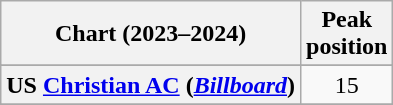<table class="wikitable sortable plainrowheaders" style="text-align:center">
<tr>
<th scope="col">Chart (2023–2024)</th>
<th scope="col">Peak<br> position</th>
</tr>
<tr>
</tr>
<tr>
</tr>
<tr>
<th scope="row">US <a href='#'>Christian AC</a> (<em><a href='#'>Billboard</a></em>)</th>
<td>15</td>
</tr>
<tr>
</tr>
</table>
